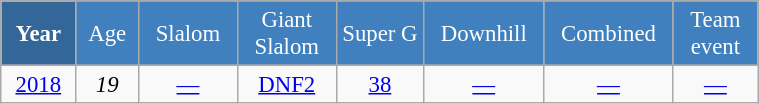<table class="wikitable" style="font-size:95%; text-align:center; border:grey solid 1px; border-collapse:collapse;" width="40%">
<tr style="background-color:#369; color:white;">
<td rowspan="2" colspan="1" width="4%"><strong>Year</strong></td>
</tr>
<tr style="background-color:#4180be; color:white;">
<td width="3%">Age</td>
<td width="5%">Slalom</td>
<td width="5%">Giant<br>Slalom</td>
<td width="5%">Super G</td>
<td width="5%">Downhill</td>
<td width="5%">Combined</td>
<td width="5%">Team event</td>
</tr>
<tr style="background-color:#8CB2D8; color:white;">
</tr>
<tr>
<td><a href='#'>2018</a></td>
<td><em>19</em></td>
<td><a href='#'>—</a></td>
<td><a href='#'>DNF2</a></td>
<td><a href='#'>38</a></td>
<td><a href='#'>—</a></td>
<td><a href='#'>—</a></td>
<td><a href='#'>—</a></td>
</tr>
</table>
